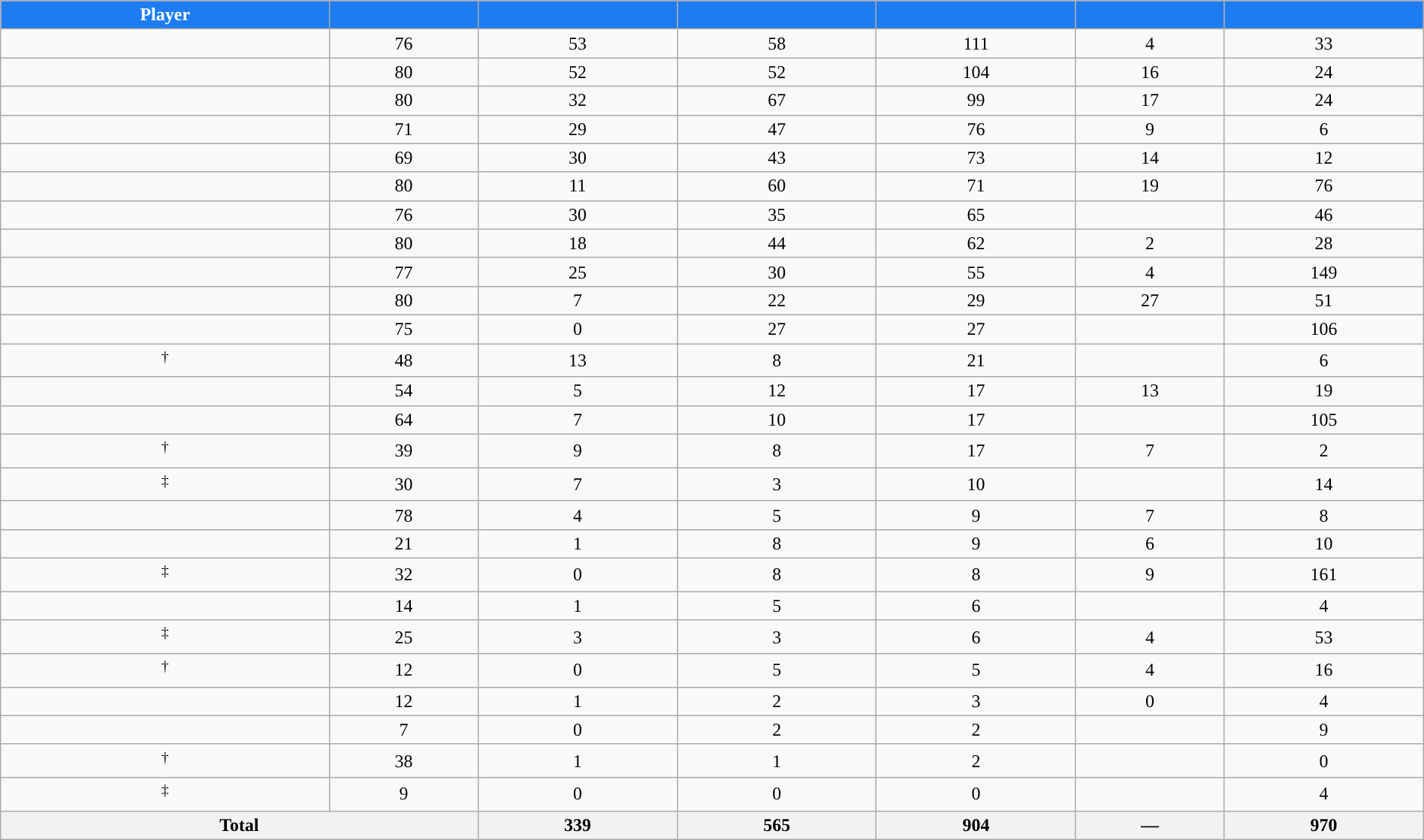<table class="wikitable sortable" style="width:100%; text-align:center;">
<tr align=center>
<th style="color:white; background:#1D7CF2; ">Player</th>
<th style="color:white; background:#1D7CF2; "></th>
<th style="color:white; background:#1D7CF2; "></th>
<th style="color:white; background:#1D7CF2; "></th>
<th style="color:white; background:#1D7CF2; "></th>
<th style="color:white; background:#1D7CF2; "></th>
<th style="color:white; background:#1D7CF2; "></th>
</tr>
<tr>
<td></td>
<td>76</td>
<td>53</td>
<td>58</td>
<td>111</td>
<td>4</td>
<td>33</td>
</tr>
<tr>
<td></td>
<td>80</td>
<td>52</td>
<td>52</td>
<td>104</td>
<td>16</td>
<td>24</td>
</tr>
<tr>
<td></td>
<td>80</td>
<td>32</td>
<td>67</td>
<td>99</td>
<td>17</td>
<td>24</td>
</tr>
<tr>
<td></td>
<td>71</td>
<td>29</td>
<td>47</td>
<td>76</td>
<td>9</td>
<td>6</td>
</tr>
<tr>
<td></td>
<td>69</td>
<td>30</td>
<td>43</td>
<td>73</td>
<td>14</td>
<td>12</td>
</tr>
<tr>
<td></td>
<td>80</td>
<td>11</td>
<td>60</td>
<td>71</td>
<td>19</td>
<td>76</td>
</tr>
<tr>
<td></td>
<td>76</td>
<td>30</td>
<td>35</td>
<td>65</td>
<td></td>
<td>46</td>
</tr>
<tr>
<td></td>
<td>80</td>
<td>18</td>
<td>44</td>
<td>62</td>
<td>2</td>
<td>28</td>
</tr>
<tr>
<td></td>
<td>77</td>
<td>25</td>
<td>30</td>
<td>55</td>
<td>4</td>
<td>149</td>
</tr>
<tr>
<td></td>
<td>80</td>
<td>7</td>
<td>22</td>
<td>29</td>
<td>27</td>
<td>51</td>
</tr>
<tr>
<td></td>
<td>75</td>
<td>0</td>
<td>27</td>
<td>27</td>
<td></td>
<td>106</td>
</tr>
<tr>
<td><sup>†</sup></td>
<td>48</td>
<td>13</td>
<td>8</td>
<td>21</td>
<td></td>
<td>6</td>
</tr>
<tr>
<td></td>
<td>54</td>
<td>5</td>
<td>12</td>
<td>17</td>
<td>13</td>
<td>19</td>
</tr>
<tr>
<td></td>
<td>64</td>
<td>7</td>
<td>10</td>
<td>17</td>
<td></td>
<td>105</td>
</tr>
<tr>
<td><sup>†</sup></td>
<td>39</td>
<td>9</td>
<td>8</td>
<td>17</td>
<td>7</td>
<td>2</td>
</tr>
<tr>
<td><sup>‡</sup></td>
<td>30</td>
<td>7</td>
<td>3</td>
<td>10</td>
<td></td>
<td>14</td>
</tr>
<tr>
<td></td>
<td>78</td>
<td>4</td>
<td>5</td>
<td>9</td>
<td>7</td>
<td>8</td>
</tr>
<tr>
<td></td>
<td>21</td>
<td>1</td>
<td>8</td>
<td>9</td>
<td>6</td>
<td>10</td>
</tr>
<tr>
<td><sup>‡</sup></td>
<td>32</td>
<td>0</td>
<td>8</td>
<td>8</td>
<td>9</td>
<td>161</td>
</tr>
<tr>
<td></td>
<td>14</td>
<td>1</td>
<td>5</td>
<td>6</td>
<td></td>
<td>4</td>
</tr>
<tr>
<td><sup>‡</sup></td>
<td>25</td>
<td>3</td>
<td>3</td>
<td>6</td>
<td>4</td>
<td>53</td>
</tr>
<tr>
<td><sup>†</sup></td>
<td>12</td>
<td>0</td>
<td>5</td>
<td>5</td>
<td>4</td>
<td>16</td>
</tr>
<tr>
<td></td>
<td>12</td>
<td>1</td>
<td>2</td>
<td>3</td>
<td>0</td>
<td>4</td>
</tr>
<tr>
<td></td>
<td>7</td>
<td>0</td>
<td>2</td>
<td>2</td>
<td></td>
<td>9</td>
</tr>
<tr>
<td><sup>†</sup></td>
<td>38</td>
<td>1</td>
<td>1</td>
<td>2</td>
<td></td>
<td>0</td>
</tr>
<tr>
<td><sup>‡</sup></td>
<td>9</td>
<td>0</td>
<td>0</td>
<td>0</td>
<td></td>
<td>4</td>
</tr>
<tr class="sortbottom">
<th colspan=2>Total</th>
<th>339</th>
<th>565</th>
<th>904</th>
<th>—</th>
<th>970</th>
</tr>
</table>
